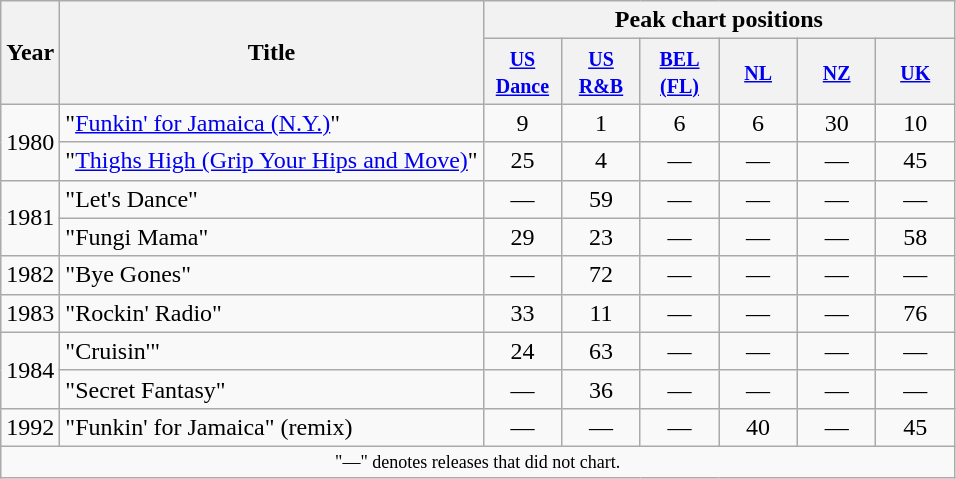<table class="wikitable">
<tr>
<th rowspan="2">Year</th>
<th rowspan="2">Title</th>
<th colspan="7">Peak chart positions</th>
</tr>
<tr>
<th style="width:45px;"><small><a href='#'>US Dance</a></small><br></th>
<th style="width:45px;"><small><a href='#'>US R&B</a></small><br></th>
<th style="width:45px;"><small><a href='#'>BEL (FL)</a></small><br></th>
<th style="width:45px;"><small><a href='#'>NL</a></small><br></th>
<th style="width:45px;"><small><a href='#'>NZ</a></small><br></th>
<th style="width:45px;"><small><a href='#'>UK</a></small><br></th>
</tr>
<tr>
<td rowspan="2">1980</td>
<td>"<a href='#'>Funkin' for Jamaica (N.Y.)</a>"</td>
<td align=center>9</td>
<td align=center>1</td>
<td align=center>6</td>
<td align=center>6</td>
<td align=center>30</td>
<td align=center>10</td>
</tr>
<tr>
<td>"<a href='#'>Thighs High (Grip Your Hips and Move)</a>"</td>
<td align=center>25</td>
<td align=center>4</td>
<td align=center>—</td>
<td align=center>—</td>
<td align=center>—</td>
<td align=center>45</td>
</tr>
<tr>
<td rowspan="2">1981</td>
<td>"Let's Dance"</td>
<td align=center>—</td>
<td align=center>59</td>
<td align=center>—</td>
<td align=center>—</td>
<td align=center>—</td>
<td align=center>—</td>
</tr>
<tr>
<td>"Fungi Mama"</td>
<td align=center>29</td>
<td align=center>23</td>
<td align=center>—</td>
<td align=center>—</td>
<td align=center>—</td>
<td align=center>58</td>
</tr>
<tr>
<td rowspan="1">1982</td>
<td>"Bye Gones"</td>
<td align=center>—</td>
<td align=center>72</td>
<td align=center>—</td>
<td align=center>—</td>
<td align=center>—</td>
<td align=center>—</td>
</tr>
<tr>
<td rowspan="1">1983</td>
<td>"Rockin' Radio"</td>
<td align=center>33</td>
<td align=center>11</td>
<td align=center>—</td>
<td align=center>—</td>
<td align=center>—</td>
<td align=center>76</td>
</tr>
<tr>
<td rowspan="2">1984</td>
<td>"Cruisin'"</td>
<td align=center>24</td>
<td align=center>63</td>
<td align=center>—</td>
<td align=center>—</td>
<td align=center>—</td>
<td align=center>—</td>
</tr>
<tr>
<td>"Secret Fantasy"</td>
<td align=center>—</td>
<td align=center>36</td>
<td align=center>—</td>
<td align=center>—</td>
<td align=center>—</td>
<td align=center>—</td>
</tr>
<tr>
<td rowspan="1">1992</td>
<td>"Funkin' for Jamaica" (remix)</td>
<td align=center>—</td>
<td align=center>—</td>
<td align=center>—</td>
<td align=center>40</td>
<td align=center>—</td>
<td align=center>45</td>
</tr>
<tr>
<td colspan="8" style="text-align:center; font-size:9pt;">"—" denotes releases that did not chart.</td>
</tr>
</table>
